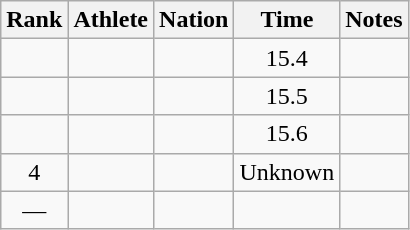<table class="wikitable sortable" style="text-align:center">
<tr>
<th>Rank</th>
<th>Athlete</th>
<th>Nation</th>
<th>Time</th>
<th>Notes</th>
</tr>
<tr>
<td></td>
<td align=left></td>
<td align=left></td>
<td>15.4</td>
<td></td>
</tr>
<tr>
<td></td>
<td align=left></td>
<td align=left></td>
<td>15.5</td>
<td></td>
</tr>
<tr>
<td></td>
<td align=left></td>
<td align=left></td>
<td>15.6</td>
<td></td>
</tr>
<tr>
<td>4</td>
<td align=left></td>
<td align=left></td>
<td data-sort-value=30.0>Unknown</td>
<td></td>
</tr>
<tr>
<td data-sort-value=5>—</td>
<td align=left></td>
<td align=left></td>
<td data-sort-value=99.9></td>
<td></td>
</tr>
</table>
